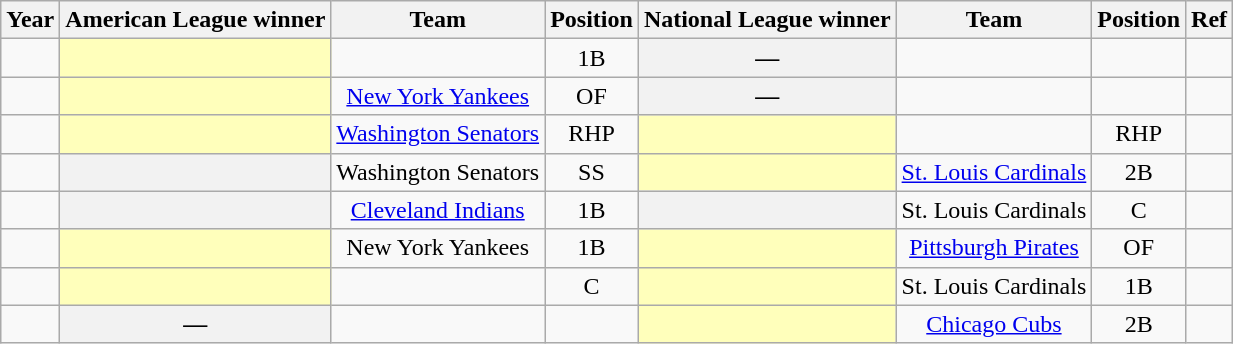<table class="wikitable sortable plainrowheaders" style="text-align:center;">
<tr>
<th scope="col">Year</th>
<th scope="col">American League winner</th>
<th scope="col">Team</th>
<th scope="col">Position</th>
<th scope="col">National League winner</th>
<th scope="col">Team</th>
<th scope="col">Position</th>
<th scope="col" class="unsortable">Ref</th>
</tr>
<tr>
<td></td>
<th scope="row" style="text-align:center; background:#ffb;"></th>
<td></td>
<td>1B</td>
<th scope="row" style="text-align:center">—</th>
<td></td>
<td></td>
<td></td>
</tr>
<tr>
<td></td>
<th scope="row" style="text-align:center; background:#ffb;"></th>
<td><a href='#'>New York Yankees</a></td>
<td>OF</td>
<th scope="row" style="text-align:center">—</th>
<td></td>
<td></td>
<td></td>
</tr>
<tr>
<td></td>
<th scope="row" style="text-align:center; background:#ffb;"> </th>
<td><a href='#'>Washington Senators</a></td>
<td>RHP</td>
<th scope="row" style="text-align:center; background:#ffb;"></th>
<td></td>
<td>RHP</td>
<td></td>
</tr>
<tr>
<td></td>
<th scope="row" style="text-align:center"></th>
<td>Washington Senators</td>
<td>SS</td>
<th scope="row" style="text-align:center; background:#ffb;"></th>
<td><a href='#'>St. Louis Cardinals</a></td>
<td>2B</td>
<td></td>
</tr>
<tr>
<td></td>
<th scope="row" style="text-align:center"></th>
<td><a href='#'>Cleveland Indians</a></td>
<td>1B</td>
<th scope="row" style="text-align:center"></th>
<td>St. Louis Cardinals</td>
<td>C</td>
<td></td>
</tr>
<tr>
<td></td>
<th scope="row" style="text-align:center; background:#ffb;"></th>
<td>New York Yankees</td>
<td>1B</td>
<th scope="row" style="text-align:center; background:#ffb;"></th>
<td><a href='#'>Pittsburgh Pirates</a></td>
<td>OF</td>
<td></td>
</tr>
<tr>
<td></td>
<th scope="row" style="text-align:center; background:#ffb;"></th>
<td></td>
<td>C</td>
<th scope="row" style="text-align:center; background:#ffb;"></th>
<td>St. Louis Cardinals</td>
<td>1B</td>
<td></td>
</tr>
<tr>
<td></td>
<th scope="row" style="text-align:center">—</th>
<td></td>
<td></td>
<th scope="row" style="text-align:center; background:#ffb;"> </th>
<td><a href='#'>Chicago Cubs</a></td>
<td>2B</td>
<td></td>
</tr>
</table>
